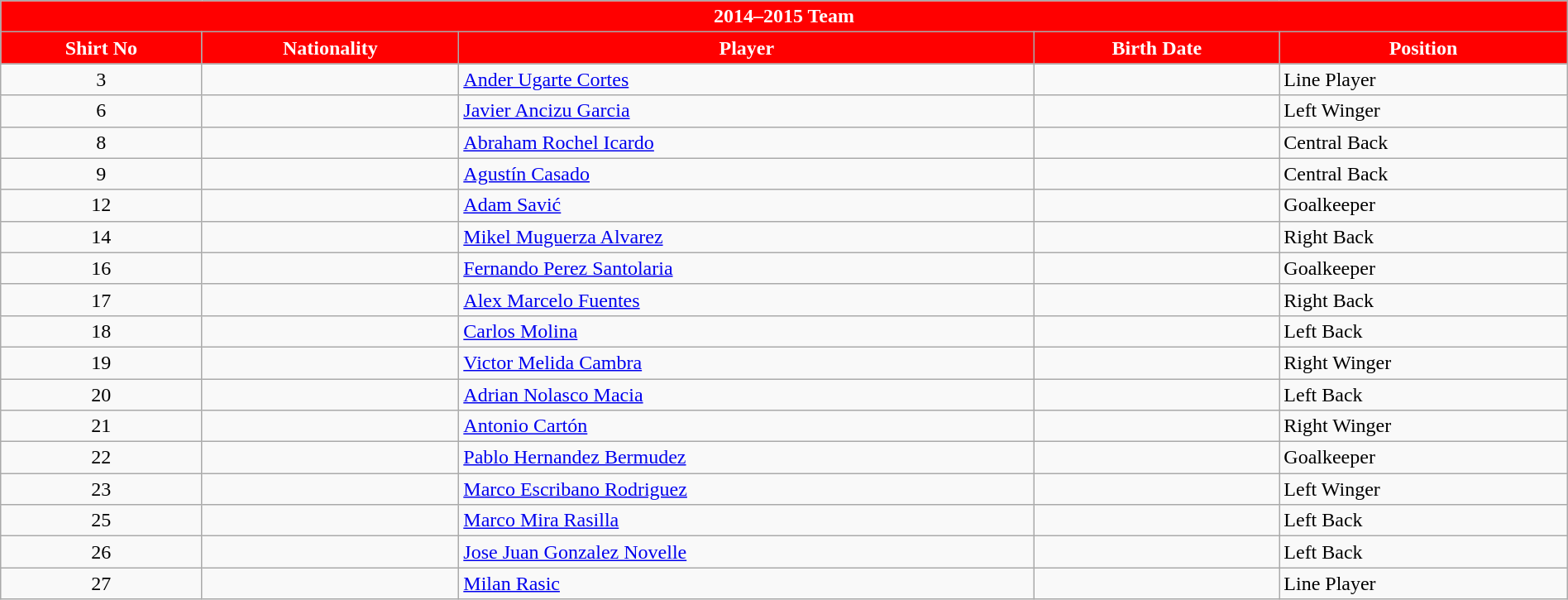<table class="wikitable collapsible collapsed" style="width:100%;">
<tr>
<th colspan=5 style="background-color:red;color:#FFFFFF;text-align:center;"> <strong>2014–2015 Team</strong></th>
</tr>
<tr>
<th style="color:#FFFFFF; background:red">Shirt No</th>
<th style="color:#FFFFFF; background:red">Nationality</th>
<th style="color:#FFFFFF; background:red">Player</th>
<th style="color:#FFFFFF; background:red">Birth Date</th>
<th style="color:#FFFFFF; background:red">Position</th>
</tr>
<tr>
<td align=center>3</td>
<td></td>
<td><a href='#'>Ander Ugarte Cortes</a></td>
<td></td>
<td>Line Player</td>
</tr>
<tr>
<td align=center>6</td>
<td></td>
<td><a href='#'>Javier Ancizu Garcia</a></td>
<td></td>
<td>Left Winger</td>
</tr>
<tr>
<td align=center>8</td>
<td></td>
<td><a href='#'>Abraham Rochel Icardo</a></td>
<td></td>
<td>Central Back</td>
</tr>
<tr>
<td align=center>9</td>
<td></td>
<td><a href='#'>Agustín Casado</a></td>
<td></td>
<td>Central Back</td>
</tr>
<tr>
<td align=center>12</td>
<td></td>
<td><a href='#'>Adam Savić</a></td>
<td></td>
<td>Goalkeeper</td>
</tr>
<tr>
<td align=center>14</td>
<td></td>
<td><a href='#'>Mikel Muguerza Alvarez</a></td>
<td></td>
<td>Right Back</td>
</tr>
<tr>
<td align=center>16</td>
<td></td>
<td><a href='#'>Fernando Perez Santolaria</a></td>
<td></td>
<td>Goalkeeper</td>
</tr>
<tr>
<td align=center>17</td>
<td></td>
<td><a href='#'>Alex Marcelo Fuentes</a></td>
<td></td>
<td>Right Back</td>
</tr>
<tr>
<td align=center>18</td>
<td></td>
<td><a href='#'>Carlos Molina</a></td>
<td></td>
<td>Left Back</td>
</tr>
<tr>
<td align=center>19</td>
<td></td>
<td><a href='#'>Victor Melida Cambra</a></td>
<td></td>
<td>Right Winger</td>
</tr>
<tr>
<td align=center>20</td>
<td></td>
<td><a href='#'>Adrian Nolasco Macia</a></td>
<td></td>
<td>Left Back</td>
</tr>
<tr>
<td align=center>21</td>
<td></td>
<td><a href='#'>Antonio Cartón</a></td>
<td></td>
<td>Right Winger</td>
</tr>
<tr>
<td align=center>22</td>
<td></td>
<td><a href='#'>Pablo Hernandez Bermudez</a></td>
<td></td>
<td>Goalkeeper</td>
</tr>
<tr>
<td align=center>23</td>
<td></td>
<td><a href='#'>Marco Escribano Rodriguez</a></td>
<td></td>
<td>Left Winger</td>
</tr>
<tr>
<td align=center>25</td>
<td></td>
<td><a href='#'>Marco Mira Rasilla</a></td>
<td></td>
<td>Left Back</td>
</tr>
<tr>
<td align=center>26</td>
<td></td>
<td><a href='#'>Jose Juan Gonzalez Novelle</a></td>
<td></td>
<td>Left Back</td>
</tr>
<tr>
<td align=center>27</td>
<td></td>
<td><a href='#'>Milan Rasic</a></td>
<td></td>
<td>Line Player</td>
</tr>
</table>
